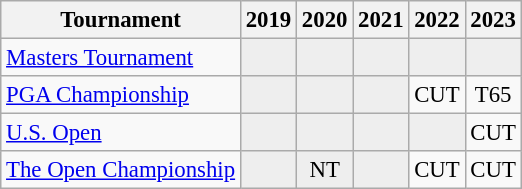<table class="wikitable" style="font-size:95%;text-align:center;">
<tr>
<th>Tournament</th>
<th>2019</th>
<th>2020</th>
<th>2021</th>
<th>2022</th>
<th>2023</th>
</tr>
<tr>
<td align=left><a href='#'>Masters Tournament</a></td>
<td style="background:#eeeeee;"></td>
<td style="background:#eeeeee;"></td>
<td style="background:#eeeeee;"></td>
<td style="background:#eeeeee;"></td>
<td style="background:#eeeeee;"></td>
</tr>
<tr>
<td align=left><a href='#'>PGA Championship</a></td>
<td style="background:#eeeeee;"></td>
<td style="background:#eeeeee;"></td>
<td style="background:#eeeeee;"></td>
<td>CUT</td>
<td>T65</td>
</tr>
<tr>
<td align=left><a href='#'>U.S. Open</a></td>
<td style="background:#eeeeee;"></td>
<td style="background:#eeeeee;"></td>
<td style="background:#eeeeee;"></td>
<td style="background:#eeeeee;"></td>
<td>CUT</td>
</tr>
<tr>
<td align=left><a href='#'>The Open Championship</a></td>
<td style="background:#eeeeee;"></td>
<td style="background:#eeeeee;">NT</td>
<td style="background:#eeeeee;"></td>
<td>CUT</td>
<td>CUT</td>
</tr>
</table>
